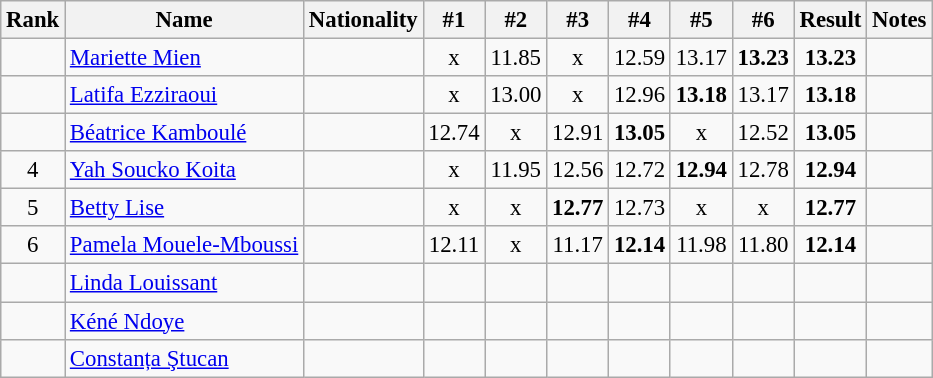<table class="wikitable sortable" style="text-align:center;font-size:95%">
<tr>
<th>Rank</th>
<th>Name</th>
<th>Nationality</th>
<th>#1</th>
<th>#2</th>
<th>#3</th>
<th>#4</th>
<th>#5</th>
<th>#6</th>
<th>Result</th>
<th>Notes</th>
</tr>
<tr>
<td></td>
<td align=left><a href='#'>Mariette Mien</a></td>
<td align=left></td>
<td>x</td>
<td>11.85</td>
<td>x</td>
<td>12.59</td>
<td>13.17</td>
<td><strong>13.23</strong></td>
<td><strong>13.23</strong></td>
<td></td>
</tr>
<tr>
<td></td>
<td align=left><a href='#'>Latifa Ezziraoui</a></td>
<td align=left></td>
<td>x</td>
<td>13.00</td>
<td>x</td>
<td>12.96</td>
<td><strong>13.18</strong></td>
<td>13.17</td>
<td><strong>13.18</strong></td>
<td></td>
</tr>
<tr>
<td></td>
<td align=left><a href='#'>Béatrice Kamboulé</a></td>
<td align=left></td>
<td>12.74</td>
<td>x</td>
<td>12.91</td>
<td><strong>13.05</strong></td>
<td>x</td>
<td>12.52</td>
<td><strong>13.05</strong></td>
<td></td>
</tr>
<tr>
<td>4</td>
<td align=left><a href='#'>Yah Soucko Koita</a></td>
<td align=left></td>
<td>x</td>
<td>11.95</td>
<td>12.56</td>
<td>12.72</td>
<td><strong>12.94</strong></td>
<td>12.78</td>
<td><strong>12.94</strong></td>
<td></td>
</tr>
<tr>
<td>5</td>
<td align=left><a href='#'>Betty Lise</a></td>
<td align=left></td>
<td>x</td>
<td>x</td>
<td><strong>12.77</strong></td>
<td>12.73</td>
<td>x</td>
<td>x</td>
<td><strong>12.77</strong></td>
<td></td>
</tr>
<tr>
<td>6</td>
<td align=left><a href='#'>Pamela Mouele-Mboussi</a></td>
<td align=left></td>
<td>12.11</td>
<td>x</td>
<td>11.17</td>
<td><strong>12.14</strong></td>
<td>11.98</td>
<td>11.80</td>
<td><strong>12.14</strong></td>
<td></td>
</tr>
<tr>
<td></td>
<td align=left><a href='#'>Linda Louissant</a></td>
<td align=left></td>
<td></td>
<td></td>
<td></td>
<td></td>
<td></td>
<td></td>
<td><strong></strong></td>
<td></td>
</tr>
<tr>
<td></td>
<td align=left><a href='#'>Kéné Ndoye</a></td>
<td align=left></td>
<td></td>
<td></td>
<td></td>
<td></td>
<td></td>
<td></td>
<td><strong></strong></td>
<td></td>
</tr>
<tr>
<td></td>
<td align=left><a href='#'>Constanța Ştucan</a></td>
<td align=left></td>
<td></td>
<td></td>
<td></td>
<td></td>
<td></td>
<td></td>
<td><strong></strong></td>
<td></td>
</tr>
</table>
